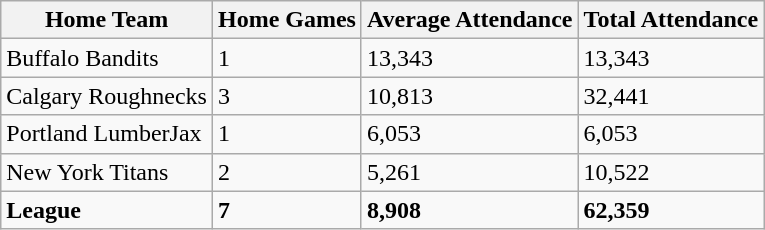<table class="wikitable sortable">
<tr>
<th>Home Team</th>
<th>Home Games</th>
<th>Average Attendance</th>
<th>Total Attendance</th>
</tr>
<tr>
<td>Buffalo Bandits</td>
<td>1</td>
<td>13,343</td>
<td>13,343</td>
</tr>
<tr>
<td>Calgary Roughnecks</td>
<td>3</td>
<td>10,813</td>
<td>32,441</td>
</tr>
<tr>
<td>Portland LumberJax</td>
<td>1</td>
<td>6,053</td>
<td>6,053</td>
</tr>
<tr>
<td>New York Titans</td>
<td>2</td>
<td>5,261</td>
<td>10,522</td>
</tr>
<tr class="sortbottom">
<td><strong>League</strong></td>
<td><strong>7</strong></td>
<td><strong>8,908</strong></td>
<td><strong>62,359</strong></td>
</tr>
</table>
